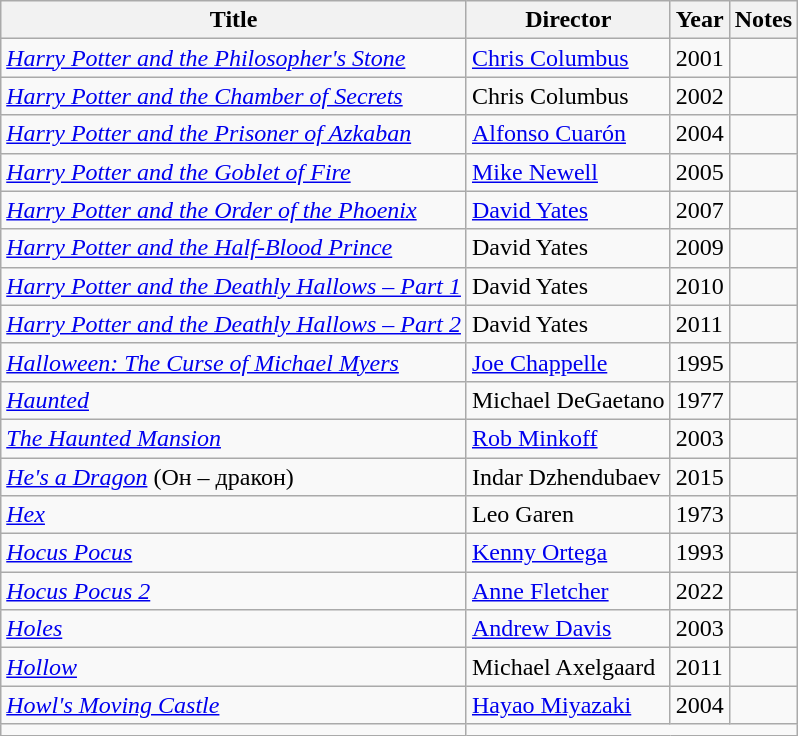<table class="wikitable">
<tr>
<th>Title</th>
<th>Director</th>
<th>Year</th>
<th>Notes</th>
</tr>
<tr>
<td><em><a href='#'>Harry Potter and the Philosopher's Stone</a></em></td>
<td><a href='#'>Chris Columbus</a></td>
<td>2001</td>
<td></td>
</tr>
<tr>
<td><em><a href='#'>Harry Potter and the Chamber of Secrets</a></em></td>
<td>Chris Columbus</td>
<td>2002</td>
<td></td>
</tr>
<tr>
<td><em><a href='#'>Harry Potter and the Prisoner of Azkaban</a></em></td>
<td><a href='#'>Alfonso Cuarón</a></td>
<td>2004</td>
<td></td>
</tr>
<tr>
<td><em><a href='#'>Harry Potter and the Goblet of Fire</a></em></td>
<td><a href='#'>Mike Newell</a></td>
<td>2005</td>
<td></td>
</tr>
<tr>
<td><em><a href='#'>Harry Potter and the Order of the Phoenix</a></em></td>
<td><a href='#'>David Yates</a></td>
<td>2007</td>
<td></td>
</tr>
<tr>
<td><em><a href='#'>Harry Potter and the Half-Blood Prince</a></em></td>
<td>David Yates</td>
<td>2009</td>
<td></td>
</tr>
<tr>
<td><em><a href='#'>Harry Potter and the Deathly Hallows – Part 1</a></em></td>
<td>David Yates</td>
<td>2010</td>
<td></td>
</tr>
<tr>
<td><em><a href='#'>Harry Potter and the Deathly Hallows – Part 2</a></em></td>
<td>David Yates</td>
<td>2011</td>
<td></td>
</tr>
<tr>
<td><em><a href='#'>Halloween: The Curse of Michael Myers</a></em></td>
<td><a href='#'>Joe Chappelle</a></td>
<td>1995</td>
<td></td>
</tr>
<tr>
<td><em><a href='#'>Haunted</a></em></td>
<td>Michael DeGaetano</td>
<td>1977</td>
<td></td>
</tr>
<tr>
<td><em><a href='#'>The Haunted Mansion</a></em></td>
<td><a href='#'>Rob Minkoff</a></td>
<td>2003</td>
<td></td>
</tr>
<tr>
<td><em><a href='#'>He's a Dragon</a></em> (Он – дракон)</td>
<td>Indar Dzhendubaev</td>
<td>2015</td>
<td></td>
</tr>
<tr>
<td><em><a href='#'>Hex</a></em></td>
<td>Leo Garen</td>
<td>1973</td>
<td></td>
</tr>
<tr>
<td><em><a href='#'>Hocus Pocus</a></em></td>
<td><a href='#'>Kenny Ortega</a></td>
<td>1993</td>
<td></td>
</tr>
<tr>
<td><em><a href='#'>Hocus Pocus 2</a></em></td>
<td><a href='#'>Anne Fletcher</a></td>
<td>2022</td>
<td></td>
</tr>
<tr>
<td><em><a href='#'>Holes</a></em></td>
<td><a href='#'>Andrew Davis</a></td>
<td>2003</td>
<td></td>
</tr>
<tr>
<td><em><a href='#'>Hollow</a></em></td>
<td>Michael Axelgaard</td>
<td>2011</td>
<td></td>
</tr>
<tr>
<td><em><a href='#'>Howl's Moving Castle</a></em></td>
<td><a href='#'>Hayao Miyazaki</a></td>
<td>2004</td>
<td></td>
</tr>
<tr>
<td></td>
</tr>
</table>
